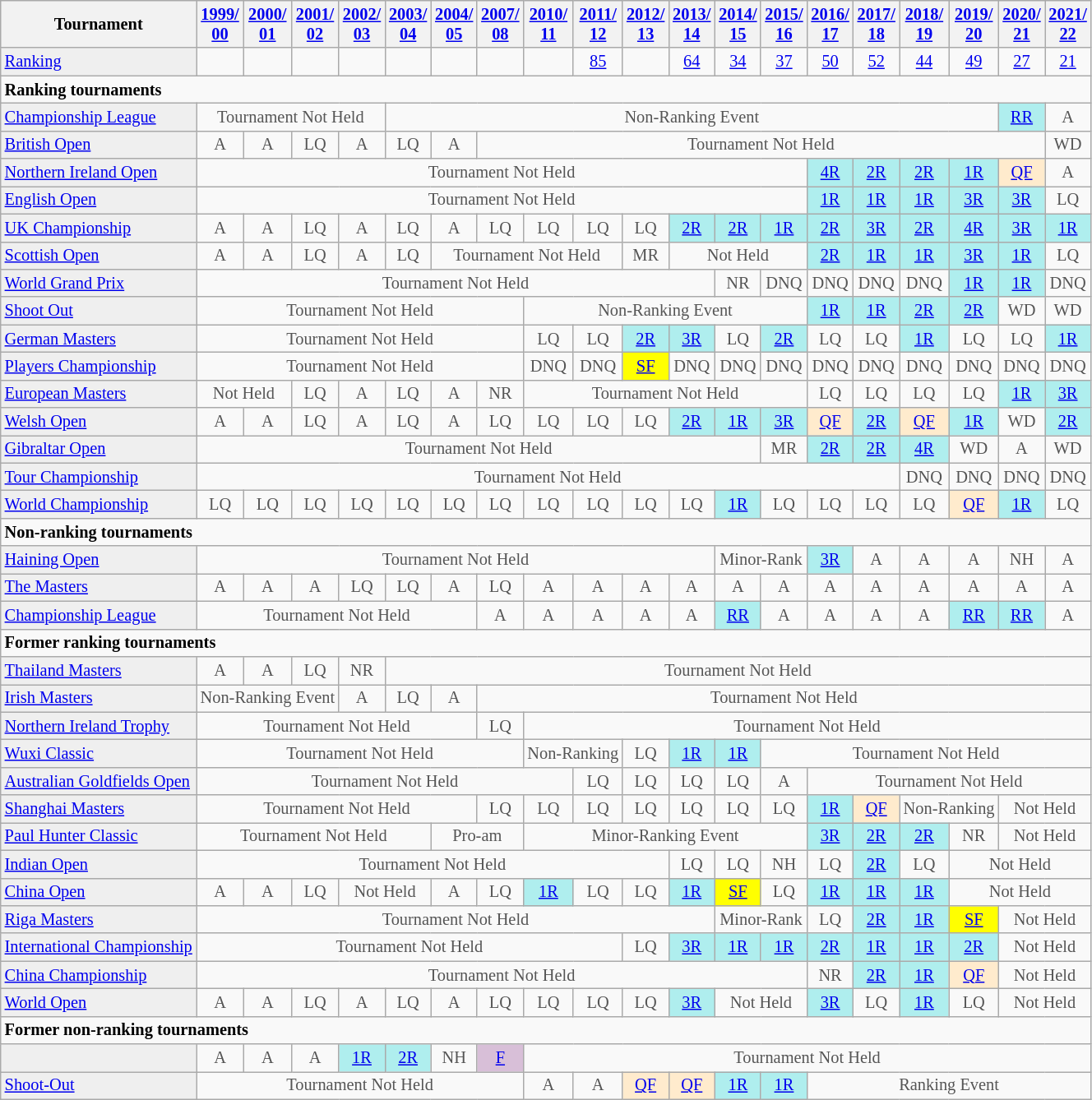<table class="wikitable" style="font-size:85%;">
<tr>
<th>Tournament</th>
<th><a href='#'>1999/<br>00</a></th>
<th><a href='#'>2000/<br>01</a></th>
<th><a href='#'>2001/<br>02</a></th>
<th><a href='#'>2002/<br>03</a></th>
<th><a href='#'>2003/<br>04</a></th>
<th><a href='#'>2004/<br>05</a></th>
<th><a href='#'>2007/<br>08</a></th>
<th><a href='#'>2010/<br>11</a></th>
<th><a href='#'>2011/<br>12</a></th>
<th><a href='#'>2012/<br>13</a></th>
<th><a href='#'>2013/<br>14</a></th>
<th><a href='#'>2014/<br>15</a></th>
<th><a href='#'>2015/<br>16</a></th>
<th><a href='#'>2016/<br>17</a></th>
<th><a href='#'>2017/<br>18</a></th>
<th><a href='#'>2018/<br>19</a></th>
<th><a href='#'>2019/<br>20</a></th>
<th><a href='#'>2020/<br>21</a></th>
<th><a href='#'>2021/<br>22</a></th>
</tr>
<tr>
<td style="background:#EFEFEF;"><a href='#'>Ranking</a></td>
<td align="center"></td>
<td align="center"></td>
<td align="center"></td>
<td align="center"></td>
<td align="center"></td>
<td align="center"></td>
<td align="center"></td>
<td align="center"></td>
<td align="center"><a href='#'>85</a></td>
<td align="center"></td>
<td align="center"><a href='#'>64</a></td>
<td align="center"><a href='#'>34</a></td>
<td align="center"><a href='#'>37</a></td>
<td align="center"><a href='#'>50</a></td>
<td align="center"><a href='#'>52</a></td>
<td align="center"><a href='#'>44</a></td>
<td align="center"><a href='#'>49</a></td>
<td align="center"><a href='#'>27</a></td>
<td align="center"><a href='#'>21</a></td>
</tr>
<tr>
<td colspan="20"><strong>Ranking tournaments</strong></td>
</tr>
<tr>
<td style="background:#EFEFEF;"><a href='#'>Championship League</a></td>
<td align="center" colspan="4" style="color:#555555;">Tournament Not Held</td>
<td align="center" colspan="13" style="color:#555555;">Non-Ranking Event</td>
<td align="center" style="background:#afeeee;"><a href='#'>RR</a></td>
<td align="center" style="color:#555555;">A</td>
</tr>
<tr>
<td style="background:#EFEFEF;"><a href='#'>British Open</a></td>
<td align="center" style="color:#555555;">A</td>
<td align="center" style="color:#555555;">A</td>
<td align="center" style="color:#555555;">LQ</td>
<td align="center" style="color:#555555;">A</td>
<td align="center" style="color:#555555;">LQ</td>
<td align="center" style="color:#555555;">A</td>
<td align="center" colspan="12" style="color:#555555;">Tournament Not Held</td>
<td align="center" style="color:#555555;">WD</td>
</tr>
<tr>
<td style="background:#EFEFEF;"><a href='#'>Northern Ireland Open</a></td>
<td align="center" colspan="13" style="color:#555555;">Tournament Not Held</td>
<td align="center" style="background:#afeeee;"><a href='#'>4R</a></td>
<td align="center" style="background:#afeeee;"><a href='#'>2R</a></td>
<td align="center" style="background:#afeeee;"><a href='#'>2R</a></td>
<td align="center" style="background:#afeeee;"><a href='#'>1R</a></td>
<td align="center" style="background:#ffebcd;"><a href='#'>QF</a></td>
<td align="center" style="color:#555555;">A</td>
</tr>
<tr>
<td style="background:#EFEFEF;"><a href='#'>English Open</a></td>
<td align="center" colspan="13" style="color:#555555;">Tournament Not Held</td>
<td align="center" style="background:#afeeee;"><a href='#'>1R</a></td>
<td align="center" style="background:#afeeee;"><a href='#'>1R</a></td>
<td align="center" style="background:#afeeee;"><a href='#'>1R</a></td>
<td align="center" style="background:#afeeee;"><a href='#'>3R</a></td>
<td align="center" style="background:#afeeee;"><a href='#'>3R</a></td>
<td align="center" style="color:#555555;">LQ</td>
</tr>
<tr>
<td style="background:#EFEFEF;"><a href='#'>UK Championship</a></td>
<td align="center" style="color:#555555;">A</td>
<td align="center" style="color:#555555;">A</td>
<td align="center" style="color:#555555;">LQ</td>
<td align="center" style="color:#555555;">A</td>
<td align="center" style="color:#555555;">LQ</td>
<td align="center" style="color:#555555;">A</td>
<td align="center" style="color:#555555;">LQ</td>
<td align="center" style="color:#555555;">LQ</td>
<td align="center" style="color:#555555;">LQ</td>
<td align="center" style="color:#555555;">LQ</td>
<td align="center" style="background:#afeeee;"><a href='#'>2R</a></td>
<td align="center" style="background:#afeeee;"><a href='#'>2R</a></td>
<td align="center" style="background:#afeeee;"><a href='#'>1R</a></td>
<td align="center" style="background:#afeeee;"><a href='#'>2R</a></td>
<td align="center" style="background:#afeeee;"><a href='#'>3R</a></td>
<td align="center" style="background:#afeeee;"><a href='#'>2R</a></td>
<td align="center" style="background:#afeeee;"><a href='#'>4R</a></td>
<td align="center" style="background:#afeeee;"><a href='#'>3R</a></td>
<td align="center" style="background:#afeeee;"><a href='#'>1R</a></td>
</tr>
<tr>
<td style="background:#EFEFEF;"><a href='#'>Scottish Open</a></td>
<td align="center" style="color:#555555;">A</td>
<td align="center" style="color:#555555;">A</td>
<td align="center" style="color:#555555;">LQ</td>
<td align="center" style="color:#555555;">A</td>
<td align="center" style="color:#555555;">LQ</td>
<td align="center" colspan="4" style="color:#555555;">Tournament Not Held</td>
<td align="center" style="color:#555555;">MR</td>
<td align="center" colspan="3" style="color:#555555;">Not Held</td>
<td align="center" style="background:#afeeee;"><a href='#'>2R</a></td>
<td align="center" style="background:#afeeee;"><a href='#'>1R</a></td>
<td align="center" style="background:#afeeee;"><a href='#'>1R</a></td>
<td align="center" style="background:#afeeee;"><a href='#'>3R</a></td>
<td align="center" style="background:#afeeee;"><a href='#'>1R</a></td>
<td align="center" style="color:#555555;">LQ</td>
</tr>
<tr>
<td style="background:#EFEFEF;"><a href='#'>World Grand Prix</a></td>
<td align="center" colspan="11" style="color:#555555;">Tournament Not Held</td>
<td align="center" style="color:#555555;">NR</td>
<td align="center" style="color:#555555;">DNQ</td>
<td align="center" style="color:#555555;">DNQ</td>
<td align="center" style="color:#555555;">DNQ</td>
<td align="center" style="color:#555555;">DNQ</td>
<td align="center" style="background:#afeeee;"><a href='#'>1R</a></td>
<td align="center" style="background:#afeeee;"><a href='#'>1R</a></td>
<td align="center" style="color:#555555;">DNQ</td>
</tr>
<tr>
<td style="background:#EFEFEF;"><a href='#'>Shoot Out</a></td>
<td align="center" colspan="7" style="color:#555555;">Tournament Not Held</td>
<td align="center" colspan="6" style="color:#555555;">Non-Ranking Event</td>
<td align="center" style="background:#afeeee;"><a href='#'>1R</a></td>
<td align="center" style="background:#afeeee;"><a href='#'>1R</a></td>
<td align="center" style="background:#afeeee;"><a href='#'>2R</a></td>
<td align="center" style="background:#afeeee;"><a href='#'>2R</a></td>
<td align="center" style="color:#555555;">WD</td>
<td align="center" style="color:#555555;">WD</td>
</tr>
<tr>
<td style="background:#EFEFEF;"><a href='#'>German Masters</a></td>
<td align="center" colspan="7" style="color:#555555;">Tournament Not Held</td>
<td align="center" style="color:#555555;">LQ</td>
<td align="center" style="color:#555555;">LQ</td>
<td align="center" style="background:#afeeee;"><a href='#'>2R</a></td>
<td align="center" style="background:#afeeee;"><a href='#'>3R</a></td>
<td align="center" style="color:#555555;">LQ</td>
<td align="center" style="background:#afeeee;"><a href='#'>2R</a></td>
<td align="center" style="color:#555555;">LQ</td>
<td align="center" style="color:#555555;">LQ</td>
<td align="center" style="background:#afeeee;"><a href='#'>1R</a></td>
<td align="center" style="color:#555555;">LQ</td>
<td align="center" style="color:#555555;">LQ</td>
<td align="center" style="background:#afeeee;"><a href='#'>1R</a></td>
</tr>
<tr>
<td style="background:#EFEFEF;"><a href='#'>Players Championship</a></td>
<td align="center" colspan="7" style="color:#555555;">Tournament Not Held</td>
<td align="center" style="color:#555555;">DNQ</td>
<td align="center" style="color:#555555;">DNQ</td>
<td align="center" style="background:yellow;"><a href='#'>SF</a></td>
<td align="center" style="color:#555555;">DNQ</td>
<td align="center" style="color:#555555;">DNQ</td>
<td align="center" style="color:#555555;">DNQ</td>
<td align="center" style="color:#555555;">DNQ</td>
<td align="center" style="color:#555555;">DNQ</td>
<td align="center" style="color:#555555;">DNQ</td>
<td align="center" style="color:#555555;">DNQ</td>
<td align="center" style="color:#555555;">DNQ</td>
<td align="center" style="color:#555555;">DNQ</td>
</tr>
<tr>
<td style="background:#EFEFEF;"><a href='#'>European Masters</a></td>
<td align="center" colspan="2" style="color:#555555;">Not Held</td>
<td align="center" style="color:#555555;">LQ</td>
<td align="center" style="color:#555555;">A</td>
<td align="center" style="color:#555555;">LQ</td>
<td align="center" style="color:#555555;">A</td>
<td align="center" style="color:#555555;">NR</td>
<td align="center" colspan="6" style="color:#555555;">Tournament Not Held</td>
<td align="center" style="color:#555555;">LQ</td>
<td align="center" style="color:#555555;">LQ</td>
<td align="center" style="color:#555555;">LQ</td>
<td align="center" style="color:#555555;">LQ</td>
<td align="center" style="background:#afeeee;"><a href='#'>1R</a></td>
<td align="center" style="background:#afeeee;"><a href='#'>3R</a></td>
</tr>
<tr>
<td style="background:#EFEFEF;"><a href='#'>Welsh Open</a></td>
<td align="center" style="color:#555555;">A</td>
<td align="center" style="color:#555555;">A</td>
<td align="center" style="color:#555555;">LQ</td>
<td align="center" style="color:#555555;">A</td>
<td align="center" style="color:#555555;">LQ</td>
<td align="center" style="color:#555555;">A</td>
<td align="center" style="color:#555555;">LQ</td>
<td align="center" style="color:#555555;">LQ</td>
<td align="center" style="color:#555555;">LQ</td>
<td align="center" style="color:#555555;">LQ</td>
<td align="center" style="background:#afeeee;"><a href='#'>2R</a></td>
<td align="center" style="background:#afeeee;"><a href='#'>1R</a></td>
<td align="center" style="background:#afeeee;"><a href='#'>3R</a></td>
<td align="center" style="background:#ffebcd;"><a href='#'>QF</a></td>
<td align="center" style="background:#afeeee;"><a href='#'>2R</a></td>
<td align="center" style="background:#ffebcd;"><a href='#'>QF</a></td>
<td align="center" style="background:#afeeee;"><a href='#'>1R</a></td>
<td align="center" style="color:#555555;">WD</td>
<td align="center" style="background:#afeeee;"><a href='#'>2R</a></td>
</tr>
<tr>
<td style="background:#EFEFEF;"><a href='#'>Gibraltar Open</a></td>
<td align="center" colspan="12" style="color:#555555;">Tournament Not Held</td>
<td align="center" style="color:#555555;">MR</td>
<td align="center" style="background:#afeeee;"><a href='#'>2R</a></td>
<td align="center" style="background:#afeeee;"><a href='#'>2R</a></td>
<td align="center" style="background:#afeeee;"><a href='#'>4R</a></td>
<td align="center" style="color:#555555;">WD</td>
<td align="center" style="color:#555555;">A</td>
<td align="center" style="color:#555555;">WD</td>
</tr>
<tr>
<td style="background:#EFEFEF;"><a href='#'>Tour Championship</a></td>
<td align="center" colspan="15" style="color:#555555;">Tournament Not Held</td>
<td align="center" style="color:#555555;">DNQ</td>
<td align="center" style="color:#555555;">DNQ</td>
<td align="center" style="color:#555555;">DNQ</td>
<td align="center" style="color:#555555;">DNQ</td>
</tr>
<tr>
<td style="background:#EFEFEF;"><a href='#'>World Championship</a></td>
<td align="center" style="color:#555555;">LQ</td>
<td align="center" style="color:#555555;">LQ</td>
<td align="center" style="color:#555555;">LQ</td>
<td align="center" style="color:#555555;">LQ</td>
<td align="center" style="color:#555555;">LQ</td>
<td align="center" style="color:#555555;">LQ</td>
<td align="center" style="color:#555555;">LQ</td>
<td align="center" style="color:#555555;">LQ</td>
<td align="center" style="color:#555555;">LQ</td>
<td align="center" style="color:#555555;">LQ</td>
<td align="center" style="color:#555555;">LQ</td>
<td align="center" style="background:#afeeee;"><a href='#'>1R</a></td>
<td align="center" style="color:#555555;">LQ</td>
<td align="center" style="color:#555555;">LQ</td>
<td align="center" style="color:#555555;">LQ</td>
<td align="center" style="color:#555555;">LQ</td>
<td align="center" style="background:#ffebcd;"><a href='#'>QF</a></td>
<td align="center" style="background:#afeeee;"><a href='#'>1R</a></td>
<td align="center" style="color:#555555;">LQ</td>
</tr>
<tr>
<td colspan="20"><strong>Non-ranking tournaments</strong></td>
</tr>
<tr>
<td style="background:#EFEFEF;"><a href='#'>Haining Open</a></td>
<td align="center" colspan="11" style="color:#555555;">Tournament Not Held</td>
<td align="center" colspan="2" style="color:#555555;">Minor-Rank</td>
<td align="center" style="background:#afeeee;"><a href='#'>3R</a></td>
<td align="center" style="color:#555555;">A</td>
<td align="center" style="color:#555555;">A</td>
<td align="center" style="color:#555555;">A</td>
<td align="center" style="color:#555555;">NH</td>
<td align="center" style="color:#555555;">A</td>
</tr>
<tr>
<td style="background:#EFEFEF;"><a href='#'>The Masters</a></td>
<td align="center" style="color:#555555;">A</td>
<td align="center" style="color:#555555;">A</td>
<td align="center" style="color:#555555;">A</td>
<td align="center" style="color:#555555;">LQ</td>
<td align="center" style="color:#555555;">LQ</td>
<td align="center" style="color:#555555;">A</td>
<td align="center" style="color:#555555;">LQ</td>
<td align="center" style="color:#555555;">A</td>
<td align="center" style="color:#555555;">A</td>
<td align="center" style="color:#555555;">A</td>
<td align="center" style="color:#555555;">A</td>
<td align="center" style="color:#555555;">A</td>
<td align="center" style="color:#555555;">A</td>
<td align="center" style="color:#555555;">A</td>
<td align="center" style="color:#555555;">A</td>
<td align="center" style="color:#555555;">A</td>
<td align="center" style="color:#555555;">A</td>
<td align="center" style="color:#555555;">A</td>
<td align="center" style="color:#555555;">A</td>
</tr>
<tr>
<td style="background:#EFEFEF;"><a href='#'>Championship League</a></td>
<td align="center" colspan="6" style="color:#555555;">Tournament Not Held</td>
<td align="center" style="color:#555555;">A</td>
<td align="center" style="color:#555555;">A</td>
<td align="center" style="color:#555555;">A</td>
<td align="center" style="color:#555555;">A</td>
<td align="center" style="color:#555555;">A</td>
<td align="center" style="background:#afeeee;"><a href='#'>RR</a></td>
<td align="center" style="color:#555555;">A</td>
<td align="center" style="color:#555555;">A</td>
<td align="center" style="color:#555555;">A</td>
<td align="center" style="color:#555555;">A</td>
<td align="center" style="background:#afeeee;"><a href='#'>RR</a></td>
<td align="center" style="background:#afeeee;"><a href='#'>RR</a></td>
<td align="center" style="color:#555555;">A</td>
</tr>
<tr>
<td colspan="20"><strong>Former ranking tournaments</strong></td>
</tr>
<tr>
<td style="background:#EFEFEF;"><a href='#'>Thailand Masters</a></td>
<td align="center" style="color:#555555;">A</td>
<td align="center" style="color:#555555;">A</td>
<td align="center" style="color:#555555;">LQ</td>
<td align="center" style="color:#555555;">NR</td>
<td align="center" colspan="20" style="color:#555555;">Tournament Not Held</td>
</tr>
<tr>
<td style="background:#EFEFEF;"><a href='#'>Irish Masters</a></td>
<td align="center" colspan="3" style="color:#555555;">Non-Ranking Event</td>
<td align="center" style="color:#555555;">A</td>
<td align="center" style="color:#555555;">LQ</td>
<td align="center" style="color:#555555;">A</td>
<td align="center" colspan="20" style="color:#555555;">Tournament Not Held</td>
</tr>
<tr>
<td style="background:#EFEFEF;"><a href='#'>Northern Ireland Trophy</a></td>
<td align="center" colspan="6" style="color:#555555;">Tournament Not Held</td>
<td align="center" style="color:#555555;">LQ</td>
<td align="center" colspan="20" style="color:#555555;">Tournament Not Held</td>
</tr>
<tr>
<td style="background:#EFEFEF;"><a href='#'>Wuxi Classic</a></td>
<td align="center" colspan="7" style="color:#555555;">Tournament Not Held</td>
<td align="center" colspan="2" style="color:#555555;">Non-Ranking</td>
<td align="center" style="color:#555555;">LQ</td>
<td align="center" style="background:#afeeee;"><a href='#'>1R</a></td>
<td align="center" style="background:#afeeee;"><a href='#'>1R</a></td>
<td align="center" colspan="20" style="color:#555555;">Tournament Not Held</td>
</tr>
<tr>
<td style="background:#EFEFEF;"><a href='#'>Australian Goldfields Open</a></td>
<td align="center" colspan="8" style="color:#555555;">Tournament Not Held</td>
<td align="center" style="color:#555555;">LQ</td>
<td align="center" style="color:#555555;">LQ</td>
<td align="center" style="color:#555555;">LQ</td>
<td align="center" style="color:#555555;">LQ</td>
<td align="center" style="color:#555555;">A</td>
<td align="center" colspan="20" style="color:#555555;">Tournament Not Held</td>
</tr>
<tr>
<td style="background:#EFEFEF;"><a href='#'>Shanghai Masters</a></td>
<td align="center" colspan="6" style="color:#555555;">Tournament Not Held</td>
<td align="center" style="color:#555555;">LQ</td>
<td align="center" style="color:#555555;">LQ</td>
<td align="center" style="color:#555555;">LQ</td>
<td align="center" style="color:#555555;">LQ</td>
<td align="center" style="color:#555555;">LQ</td>
<td align="center" style="color:#555555;">LQ</td>
<td align="center" style="color:#555555;">LQ</td>
<td align="center" style="background:#afeeee;"><a href='#'>1R</a></td>
<td align="center" style="background:#ffebcd;"><a href='#'>QF</a></td>
<td align="center" colspan="2" style="color:#555555;">Non-Ranking</td>
<td align="center" colspan="2" style="color:#555555;">Not Held</td>
</tr>
<tr>
<td style="background:#EFEFEF;"><a href='#'>Paul Hunter Classic</a></td>
<td align="center" colspan="5" style="color:#555555;">Tournament Not Held</td>
<td align="center" colspan="2" style="color:#555555;">Pro-am</td>
<td align="center" colspan="6" style="color:#555555;">Minor-Ranking Event</td>
<td align="center" style="background:#afeeee;"><a href='#'>3R</a></td>
<td align="center" style="background:#afeeee;"><a href='#'>2R</a></td>
<td align="center" style="background:#afeeee;"><a href='#'>2R</a></td>
<td align="center" style="color:#555555;">NR</td>
<td align="center" colspan="2" style="color:#555555;">Not Held</td>
</tr>
<tr>
<td style="background:#EFEFEF;"><a href='#'>Indian Open</a></td>
<td align="center" colspan="10" style="color:#555555;">Tournament Not Held</td>
<td align="center" style="color:#555555;">LQ</td>
<td align="center" style="color:#555555;">LQ</td>
<td align="center" style="color:#555555;">NH</td>
<td align="center" style="color:#555555;">LQ</td>
<td align="center" style="background:#afeeee;"><a href='#'>2R</a></td>
<td align="center" style="color:#555555;">LQ</td>
<td align="center" colspan="3" style="color:#555555;">Not Held</td>
</tr>
<tr>
<td style="background:#EFEFEF;"><a href='#'>China Open</a></td>
<td align="center" style="color:#555555;">A</td>
<td align="center" style="color:#555555;">A</td>
<td align="center" style="color:#555555;">LQ</td>
<td align="center" colspan="2" style="color:#555555;">Not Held</td>
<td align="center" style="color:#555555;">A</td>
<td align="center" style="color:#555555;">LQ</td>
<td align="center" style="background:#afeeee;"><a href='#'>1R</a></td>
<td align="center" style="color:#555555;">LQ</td>
<td align="center" style="color:#555555;">LQ</td>
<td align="center" style="background:#afeeee;"><a href='#'>1R</a></td>
<td align="center" style="background:yellow;"><a href='#'>SF</a></td>
<td align="center" style="color:#555555;">LQ</td>
<td align="center" style="background:#afeeee;"><a href='#'>1R</a></td>
<td align="center" style="background:#afeeee;"><a href='#'>1R</a></td>
<td align="center" style="background:#afeeee;"><a href='#'>1R</a></td>
<td align="center" colspan="3" style="color:#555555;">Not Held</td>
</tr>
<tr>
<td style="background:#EFEFEF;"><a href='#'>Riga Masters</a></td>
<td align="center" colspan="11" style="color:#555555;">Tournament Not Held</td>
<td align="center" colspan="2" style="color:#555555;">Minor-Rank</td>
<td align="center" style="color:#555555;">LQ</td>
<td align="center" style="background:#afeeee;"><a href='#'>2R</a></td>
<td align="center" style="background:#afeeee;"><a href='#'>1R</a></td>
<td align="center" style="background:yellow;"><a href='#'>SF</a></td>
<td align="center" colspan="2" style="color:#555555;">Not Held</td>
</tr>
<tr>
<td style="background:#EFEFEF;"><a href='#'>International Championship</a></td>
<td align="center" colspan="9" style="color:#555555;">Tournament Not Held</td>
<td align="center" style="color:#555555;">LQ</td>
<td align="center" style="background:#afeeee;"><a href='#'>3R</a></td>
<td align="center" style="background:#afeeee;"><a href='#'>1R</a></td>
<td align="center" style="background:#afeeee;"><a href='#'>1R</a></td>
<td align="center" style="background:#afeeee;"><a href='#'>2R</a></td>
<td align="center" style="background:#afeeee;"><a href='#'>1R</a></td>
<td align="center" style="background:#afeeee;"><a href='#'>1R</a></td>
<td align="center" style="background:#afeeee;"><a href='#'>2R</a></td>
<td align="center" colspan="2" style="color:#555555;">Not Held</td>
</tr>
<tr>
<td style="background:#EFEFEF;"><a href='#'>China Championship</a></td>
<td align="center" colspan="13" style="color:#555555;">Tournament Not Held</td>
<td align="center" style="color:#555555;">NR</td>
<td align="center" style="background:#afeeee;"><a href='#'>2R</a></td>
<td align="center" style="background:#afeeee;"><a href='#'>1R</a></td>
<td align="center" style="background:#ffebcd;"><a href='#'>QF</a></td>
<td align="center" colspan="2" style="color:#555555;">Not Held</td>
</tr>
<tr>
<td style="background:#EFEFEF;"><a href='#'>World Open</a></td>
<td align="center" style="color:#555555;">A</td>
<td align="center" style="color:#555555;">A</td>
<td align="center" style="color:#555555;">LQ</td>
<td align="center" style="color:#555555;">A</td>
<td align="center" style="color:#555555;">LQ</td>
<td align="center" style="color:#555555;">A</td>
<td align="center" style="color:#555555;">LQ</td>
<td align="center" style="color:#555555;">LQ</td>
<td align="center" style="color:#555555;">LQ</td>
<td align="center" style="color:#555555;">LQ</td>
<td align="center" style="background:#afeeee;"><a href='#'>3R</a></td>
<td align="center" colspan="2" style="color:#555555;">Not Held</td>
<td align="center" style="background:#afeeee;"><a href='#'>3R</a></td>
<td align="center" style="color:#555555;">LQ</td>
<td align="center" style="background:#afeeee;"><a href='#'>1R</a></td>
<td align="center" style="color:#555555;">LQ</td>
<td align="center" colspan="2" style="color:#555555;">Not Held</td>
</tr>
<tr>
<td colspan="20"><strong>Former non-ranking tournaments</strong></td>
</tr>
<tr>
<td style="background:#EFEFEF;"></td>
<td align="center" style="color:#555555;">A</td>
<td align="center" style="color:#555555;">A</td>
<td align="center" style="color:#555555;">A</td>
<td align="center" style="background:#afeeee;"><a href='#'>1R</a></td>
<td align="center" style="background:#afeeee;"><a href='#'>2R</a></td>
<td align="center" style="color:#555555;">NH</td>
<td align="center" style="background:thistle;"><a href='#'>F</a></td>
<td align="center" colspan="20" style="color:#555555;">Tournament Not Held</td>
</tr>
<tr>
<td style="background:#EFEFEF;"><a href='#'>Shoot-Out</a></td>
<td align="center" colspan="7" style="color:#555555;">Tournament Not Held</td>
<td align="center" style="color:#555555;">A</td>
<td align="center" style="color:#555555;">A</td>
<td align="center" style="background:#ffebcd;"><a href='#'>QF</a></td>
<td align="center" style="background:#ffebcd;"><a href='#'>QF</a></td>
<td align="center" style="background:#afeeee;"><a href='#'>1R</a></td>
<td align="center" style="background:#afeeee;"><a href='#'>1R</a></td>
<td align="center" colspan="20" style="color:#555555;">Ranking Event</td>
</tr>
</table>
